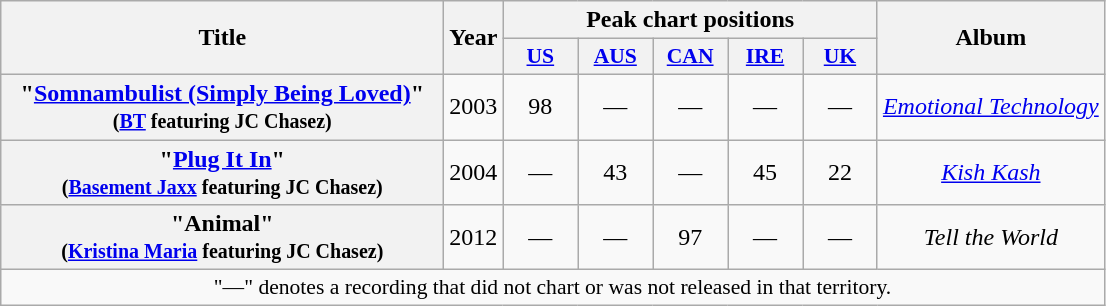<table class="wikitable plainrowheaders" style="text-align:center;">
<tr>
<th scope="col" rowspan="2" style="width:18em;">Title</th>
<th scope="col" rowspan="2">Year</th>
<th scope="col" colspan="5">Peak chart positions</th>
<th scope="col" rowspan="2">Album</th>
</tr>
<tr>
<th scope="col" style="width:3em;font-size:90%;"><a href='#'>US</a><br></th>
<th scope="col" style="width:3em;font-size:90%;"><a href='#'>AUS</a><br></th>
<th scope="col" style="width:3em;font-size:90%;"><a href='#'>CAN</a><br></th>
<th scope="col" style="width:3em;font-size:90%;"><a href='#'>IRE</a><br></th>
<th scope="col" style="width:3em;font-size:90%;"><a href='#'>UK</a><br></th>
</tr>
<tr>
<th scope="row">"<a href='#'>Somnambulist (Simply Being Loved)</a>" <br> <small>(<a href='#'>BT</a> featuring JC Chasez)</small></th>
<td>2003</td>
<td>98</td>
<td>—</td>
<td>—</td>
<td>—</td>
<td>—</td>
<td><em><a href='#'>Emotional Technology</a></em></td>
</tr>
<tr>
<th scope="row">"<a href='#'>Plug It In</a>" <br> <small>(<a href='#'>Basement Jaxx</a> featuring JC Chasez)</small></th>
<td>2004</td>
<td>—</td>
<td>43</td>
<td>—</td>
<td>45</td>
<td>22</td>
<td><em><a href='#'>Kish Kash</a></em></td>
</tr>
<tr>
<th scope="row">"Animal"<br><small>(<a href='#'>Kristina Maria</a> featuring JC Chasez)</small></th>
<td>2012</td>
<td>—</td>
<td>—</td>
<td>97</td>
<td>—</td>
<td>—</td>
<td><em>Tell the World</em></td>
</tr>
<tr>
<td colspan="14" style="font-size:90%">"—" denotes a recording that did not chart or was not released in that territory.</td>
</tr>
</table>
